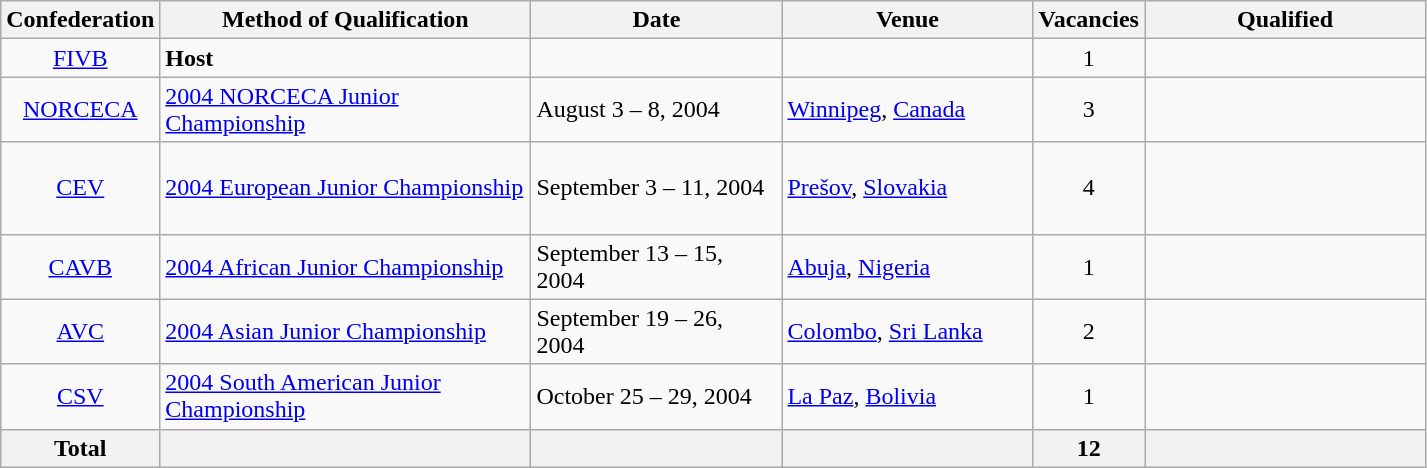<table class="wikitable">
<tr>
<th width=50>Confederation</th>
<th width=240>Method of Qualification</th>
<th width=160>Date</th>
<th width=160>Venue</th>
<th width=60>Vacancies</th>
<th width=180>Qualified</th>
</tr>
<tr>
<td align=center><a href='#'>FIVB</a></td>
<td><strong>Host</strong></td>
<td></td>
<td></td>
<td style="text-align:center;">1</td>
<td></td>
</tr>
<tr>
<td align=center><a href='#'>NORCECA</a></td>
<td><a href='#'>2004 NORCECA Junior Championship</a></td>
<td>August 3 – 8, 2004</td>
<td> <a href='#'>Winnipeg</a>, <a href='#'>Canada</a></td>
<td style="text-align:center;">3</td>
<td><br><br></td>
</tr>
<tr>
<td align=center><a href='#'>CEV</a></td>
<td><a href='#'>2004 European Junior Championship</a></td>
<td>September 3 – 11, 2004</td>
<td> <a href='#'>Prešov</a>, <a href='#'>Slovakia</a></td>
<td style="text-align:center;">4</td>
<td><br><br><br></td>
</tr>
<tr>
<td align=center><a href='#'>CAVB</a></td>
<td><a href='#'>2004 African Junior Championship</a></td>
<td>September 13 – 15, 2004</td>
<td> <a href='#'>Abuja</a>, <a href='#'>Nigeria</a></td>
<td style="text-align:center;">1</td>
<td></td>
</tr>
<tr>
<td align=center><a href='#'>AVC</a></td>
<td><a href='#'>2004 Asian Junior Championship</a></td>
<td>September 19 – 26, 2004</td>
<td> <a href='#'>Colombo</a>, <a href='#'>Sri Lanka</a></td>
<td style="text-align:center;">2</td>
<td><br></td>
</tr>
<tr>
<td align=center><a href='#'>CSV</a></td>
<td><a href='#'>2004 South American Junior Championship</a></td>
<td>October 25 – 29, 2004</td>
<td> <a href='#'>La Paz</a>, <a href='#'>Bolivia</a></td>
<td style="text-align:center;">1</td>
<td></td>
</tr>
<tr>
<th>Total</th>
<th></th>
<th></th>
<th></th>
<th>12</th>
<th></th>
</tr>
</table>
